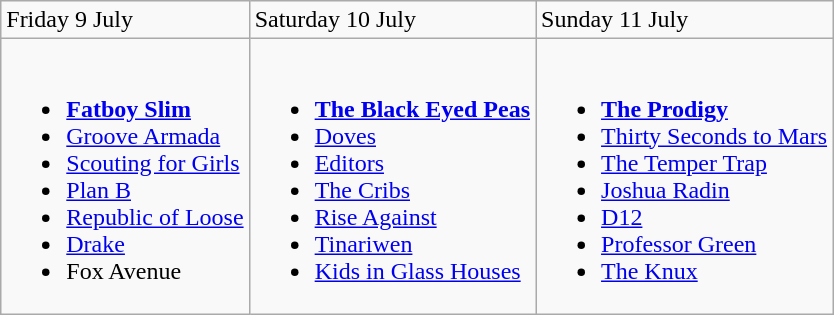<table class="wikitable">
<tr>
<td>Friday 9 July</td>
<td>Saturday 10 July</td>
<td>Sunday 11 July</td>
</tr>
<tr valign="top">
<td><br><ul><li><strong><a href='#'>Fatboy Slim</a></strong></li><li><a href='#'>Groove Armada</a></li><li><a href='#'>Scouting for Girls</a></li><li><a href='#'>Plan B</a></li><li><a href='#'>Republic of Loose</a></li><li><a href='#'>Drake</a></li><li>Fox Avenue</li></ul></td>
<td><br><ul><li><strong><a href='#'>The Black Eyed Peas</a></strong></li><li><a href='#'>Doves</a></li><li><a href='#'>Editors</a></li><li><a href='#'>The Cribs</a></li><li><a href='#'>Rise Against</a></li><li><a href='#'>Tinariwen</a></li><li><a href='#'>Kids in Glass Houses</a></li></ul></td>
<td><br><ul><li><strong><a href='#'>The Prodigy</a></strong></li><li><a href='#'>Thirty Seconds to Mars</a></li><li><a href='#'>The Temper Trap</a></li><li><a href='#'>Joshua Radin</a></li><li><a href='#'>D12</a></li><li><a href='#'>Professor Green</a></li><li><a href='#'>The Knux</a></li></ul></td>
</tr>
</table>
